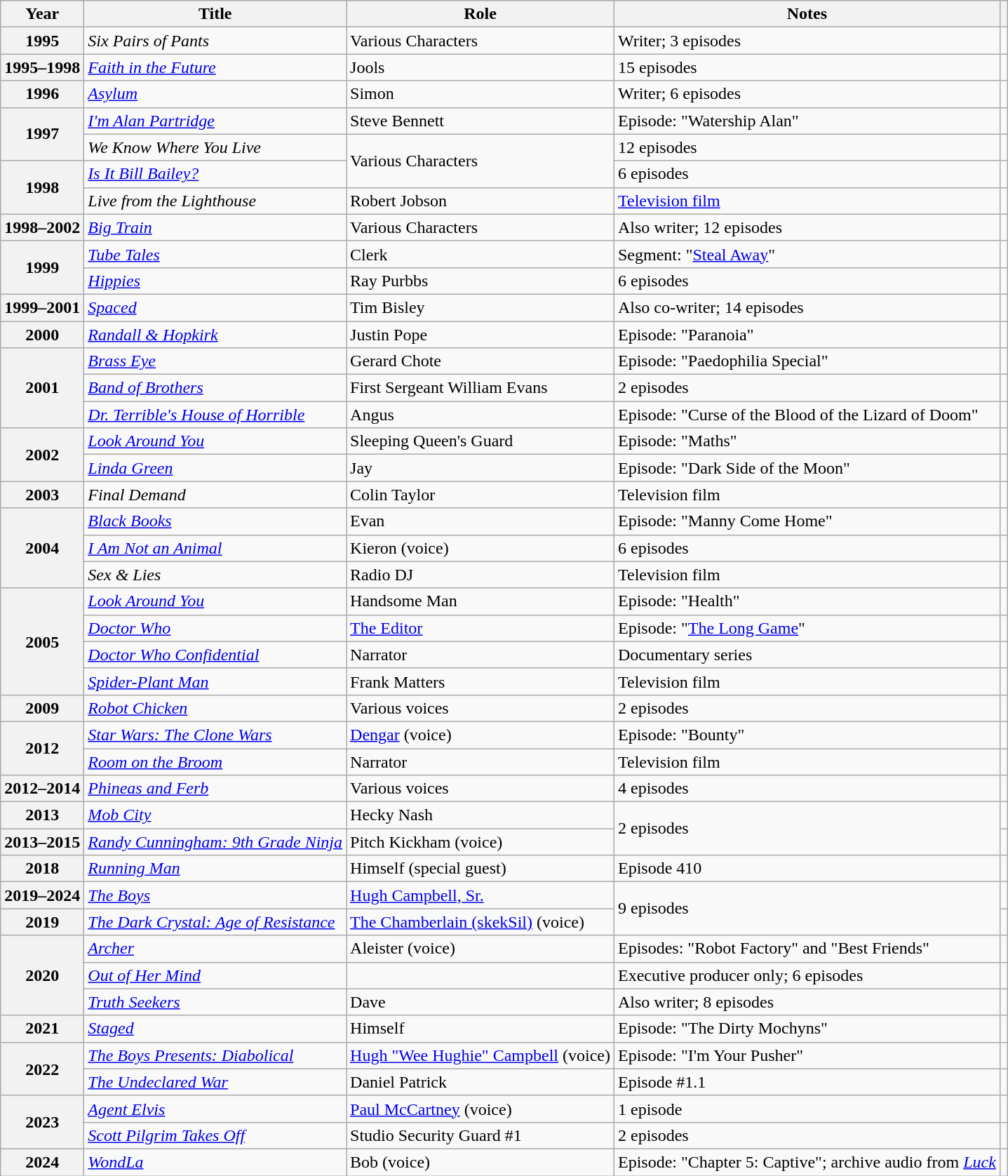<table class="wikitable plainrowheaders sortable" style="margin-right: 0;">
<tr>
<th scope="col">Year</th>
<th scope="col">Title</th>
<th scope="col">Role</th>
<th scope="col" class="unsortable">Notes</th>
<th scope="col" class="unsortable"></th>
</tr>
<tr>
<th scope="row">1995</th>
<td><em>Six Pairs of Pants</em></td>
<td>Various Characters</td>
<td>Writer; 3 episodes</td>
<td style="text-align: center;"></td>
</tr>
<tr>
<th scope="row">1995–1998</th>
<td><em><a href='#'>Faith in the Future</a></em></td>
<td>Jools</td>
<td>15 episodes</td>
<td style="text-align: center;"></td>
</tr>
<tr>
<th scope="row">1996</th>
<td><em><a href='#'>Asylum</a></em></td>
<td>Simon</td>
<td>Writer; 6 episodes</td>
<td style="text-align: center;"></td>
</tr>
<tr>
<th rowspan="2" scope="row">1997</th>
<td><em><a href='#'>I'm Alan Partridge</a></em></td>
<td>Steve Bennett</td>
<td>Episode: "Watership Alan"</td>
<td style="text-align: center;"></td>
</tr>
<tr>
<td><em>We Know Where You Live</em></td>
<td rowspan="2">Various Characters</td>
<td>12 episodes</td>
<td style="text-align: center;"></td>
</tr>
<tr>
<th rowspan="2" scope="row">1998</th>
<td><em><a href='#'>Is It Bill Bailey?</a></em></td>
<td>6 episodes</td>
<td style="text-align: center;"></td>
</tr>
<tr>
<td><em>Live from the Lighthouse</em></td>
<td>Robert Jobson</td>
<td><a href='#'>Television film</a></td>
<td style="text-align: center;"></td>
</tr>
<tr>
<th scope="row">1998–2002</th>
<td><em><a href='#'>Big Train</a></em></td>
<td>Various Characters</td>
<td>Also writer; 12 episodes</td>
<td style="text-align: center;"></td>
</tr>
<tr>
<th rowspan="2" scope="row">1999</th>
<td><em><a href='#'>Tube Tales</a></em></td>
<td>Clerk</td>
<td>Segment: "<a href='#'>Steal Away</a>"</td>
<td style="text-align: center;"></td>
</tr>
<tr>
<td><em><a href='#'>Hippies</a></em></td>
<td>Ray Purbbs</td>
<td>6 episodes</td>
<td style="text-align: center;"></td>
</tr>
<tr>
<th scope="row">1999–2001</th>
<td><em><a href='#'>Spaced</a></em></td>
<td>Tim Bisley</td>
<td>Also co-writer; 14 episodes</td>
<td style="text-align: center;"></td>
</tr>
<tr>
<th scope="row">2000</th>
<td><em><a href='#'>Randall & Hopkirk</a></em></td>
<td>Justin Pope</td>
<td>Episode: "Paranoia"</td>
<td style="text-align: center;"></td>
</tr>
<tr>
<th rowspan="3" scope="row">2001</th>
<td><em><a href='#'>Brass Eye</a></em></td>
<td>Gerard Chote</td>
<td>Episode: "Paedophilia Special"</td>
<td style="text-align: center;"></td>
</tr>
<tr>
<td><em><a href='#'>Band of Brothers</a></em></td>
<td>First Sergeant William Evans</td>
<td>2 episodes</td>
<td style="text-align: center;"></td>
</tr>
<tr>
<td><em><a href='#'>Dr. Terrible's House of Horrible</a></em></td>
<td>Angus</td>
<td>Episode: "Curse of the Blood of the Lizard of Doom"</td>
<td style="text-align: center;"></td>
</tr>
<tr>
<th rowspan="2" scope="row">2002</th>
<td><em><a href='#'>Look Around You</a></em></td>
<td>Sleeping Queen's Guard</td>
<td>Episode: "Maths"</td>
<td style="text-align: center;"></td>
</tr>
<tr>
<td><em><a href='#'>Linda Green</a></em></td>
<td>Jay</td>
<td>Episode: "Dark Side of the Moon"</td>
<td style="text-align: center;"></td>
</tr>
<tr>
<th scope="row">2003</th>
<td><em>Final Demand</em></td>
<td>Colin Taylor</td>
<td>Television film</td>
<td style="text-align: center;"></td>
</tr>
<tr>
<th rowspan="3" scope="row">2004</th>
<td><em><a href='#'>Black Books</a></em></td>
<td>Evan</td>
<td>Episode: "Manny Come Home"</td>
<td style="text-align: center;"></td>
</tr>
<tr>
<td><em><a href='#'>I Am Not an Animal</a></em></td>
<td>Kieron (voice)</td>
<td>6 episodes</td>
<td style="text-align: center;"></td>
</tr>
<tr>
<td><em>Sex & Lies</em></td>
<td>Radio DJ</td>
<td>Television film</td>
<td style="text-align: center;"></td>
</tr>
<tr>
<th rowspan="4" scope="row">2005</th>
<td><em><a href='#'>Look Around You</a></em></td>
<td>Handsome Man</td>
<td>Episode: "Health"</td>
<td style="text-align: center;"></td>
</tr>
<tr>
<td><em><a href='#'>Doctor Who</a></em></td>
<td><a href='#'>The Editor</a></td>
<td>Episode: "<a href='#'>The Long Game</a>"</td>
<td style="text-align: center;"></td>
</tr>
<tr>
<td><em><a href='#'>Doctor Who Confidential</a></em></td>
<td>Narrator</td>
<td>Documentary series</td>
<td style="text-align: center;"></td>
</tr>
<tr>
<td><em><a href='#'>Spider-Plant Man</a></em></td>
<td>Frank Matters</td>
<td>Television film</td>
<td style="text-align: center;"></td>
</tr>
<tr>
<th scope="row">2009</th>
<td><em><a href='#'>Robot Chicken</a></em></td>
<td>Various voices</td>
<td>2 episodes</td>
<td style="text-align: center;"></td>
</tr>
<tr>
<th rowspan="2" scope="row">2012</th>
<td><em><a href='#'>Star Wars: The Clone Wars</a></em></td>
<td><a href='#'>Dengar</a> (voice)</td>
<td>Episode: "Bounty"</td>
<td style="text-align: center;"></td>
</tr>
<tr>
<td><em><a href='#'>Room on the Broom</a></em></td>
<td>Narrator</td>
<td>Television film</td>
<td style="text-align: center;"></td>
</tr>
<tr>
<th scope="row">2012–2014</th>
<td><em><a href='#'>Phineas and Ferb</a></em></td>
<td>Various voices</td>
<td>4 episodes</td>
<td style="text-align: center;"></td>
</tr>
<tr>
<th scope="row">2013</th>
<td><em><a href='#'>Mob City</a></em></td>
<td>Hecky Nash</td>
<td rowspan="2">2 episodes</td>
<td style="text-align: center;"></td>
</tr>
<tr>
<th scope="row">2013–2015</th>
<td><em><a href='#'>Randy Cunningham: 9th Grade Ninja</a></em></td>
<td>Pitch Kickham (voice)</td>
<td style="text-align: center;"></td>
</tr>
<tr>
<th scope="row">2018</th>
<td><em><a href='#'>Running Man</a></em></td>
<td>Himself (special guest)</td>
<td>Episode 410</td>
<td style="text-align: center;"></td>
</tr>
<tr>
<th scope="row">2019–2024</th>
<td><em><a href='#'>The Boys</a></em></td>
<td><a href='#'>Hugh Campbell, Sr.</a></td>
<td rowspan="2">9 episodes</td>
<td style="text-align: center;"></td>
</tr>
<tr>
<th scope="row">2019</th>
<td><em><a href='#'>The Dark Crystal: Age of Resistance</a></em></td>
<td><a href='#'>The Chamberlain (skekSil)</a> (voice)</td>
<td style="text-align: center;"></td>
</tr>
<tr>
<th rowspan="3" scope="row">2020</th>
<td><em><a href='#'>Archer</a></em></td>
<td>Aleister (voice)</td>
<td>Episodes: "Robot Factory" and "Best Friends"</td>
<td style="text-align: center;"></td>
</tr>
<tr>
<td><em><a href='#'>Out of Her Mind</a></em></td>
<td></td>
<td>Executive producer only; 6 episodes</td>
<td style="text-align: center;"></td>
</tr>
<tr>
<td><em><a href='#'>Truth Seekers</a></em></td>
<td>Dave</td>
<td>Also writer; 8 episodes</td>
<td style="text-align: center;"></td>
</tr>
<tr>
<th scope="row">2021</th>
<td><em><a href='#'>Staged</a></em></td>
<td>Himself</td>
<td>Episode: "The Dirty Mochyns"</td>
<td style="text-align: center;"></td>
</tr>
<tr>
<th rowspan="2" scope="row">2022</th>
<td><em><a href='#'>The Boys Presents: Diabolical</a></em></td>
<td><a href='#'>Hugh "Wee Hughie" Campbell</a> (voice)</td>
<td>Episode: "I'm Your Pusher"</td>
<td style="text-align: center;"></td>
</tr>
<tr>
<td><em><a href='#'>The Undeclared War</a></em></td>
<td>Daniel Patrick</td>
<td>Episode #1.1</td>
<td style="text-align: center;"></td>
</tr>
<tr>
<th rowspan="2" scope="row">2023</th>
<td><em><a href='#'>Agent Elvis</a></em></td>
<td><a href='#'>Paul McCartney</a> (voice)</td>
<td>1 episode</td>
<td style="text-align: center;"></td>
</tr>
<tr>
<td><em><a href='#'>Scott Pilgrim Takes Off</a></em></td>
<td>Studio Security Guard #1</td>
<td>2 episodes</td>
<td></td>
</tr>
<tr>
<th scope="row">2024</th>
<td><em><a href='#'>WondLa</a></em></td>
<td>Bob (voice)</td>
<td>Episode: "Chapter 5: Captive"; archive audio from <em><a href='#'>Luck</a></em></td>
<td></td>
</tr>
</table>
